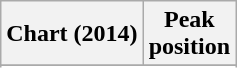<table class="wikitable sortable plainrowheaders">
<tr>
<th scope="col">Chart (2014)</th>
<th scope="col">Peak<br>position</th>
</tr>
<tr>
</tr>
<tr>
</tr>
<tr>
</tr>
</table>
